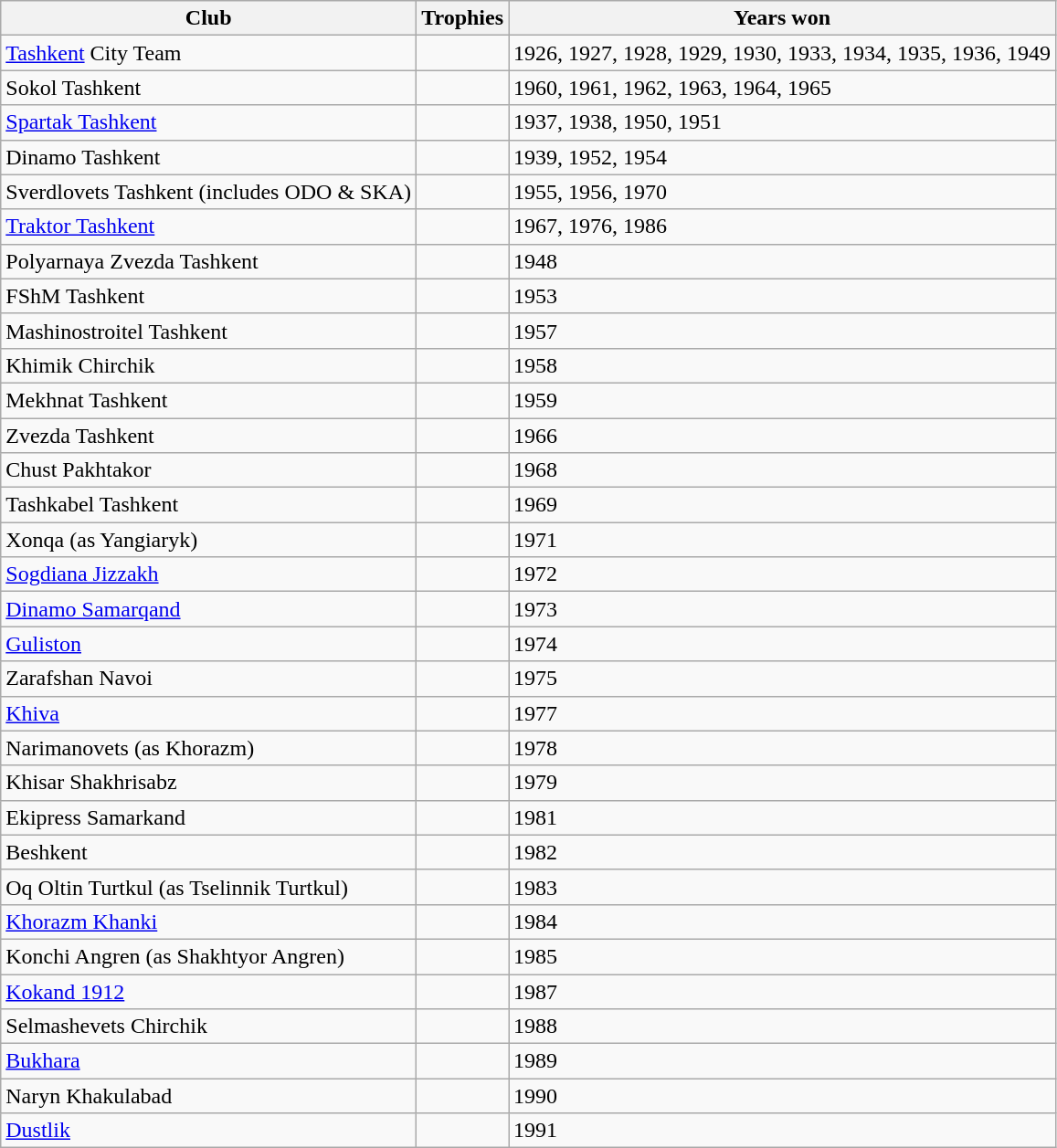<table class="wikitable">
<tr>
<th>Club</th>
<th>Trophies</th>
<th>Years won</th>
</tr>
<tr>
<td><a href='#'>Tashkent</a> City Team</td>
<td></td>
<td>1926, 1927, 1928, 1929, 1930, 1933, 1934, 1935, 1936, 1949</td>
</tr>
<tr>
<td>Sokol Tashkent</td>
<td></td>
<td>1960, 1961, 1962, 1963, 1964, 1965</td>
</tr>
<tr>
<td><a href='#'>Spartak Tashkent</a></td>
<td></td>
<td>1937, 1938, 1950, 1951</td>
</tr>
<tr>
<td>Dinamo Tashkent</td>
<td></td>
<td>1939, 1952, 1954</td>
</tr>
<tr>
<td>Sverdlovets Tashkent (includes ODO & SKA)</td>
<td></td>
<td>1955, 1956, 1970</td>
</tr>
<tr>
<td><a href='#'>Traktor Tashkent</a></td>
<td></td>
<td>1967, 1976, 1986</td>
</tr>
<tr>
<td>Polyarnaya Zvezda Tashkent</td>
<td></td>
<td>1948</td>
</tr>
<tr>
<td>FShM Tashkent</td>
<td></td>
<td>1953</td>
</tr>
<tr>
<td>Mashinostroitel Tashkent</td>
<td></td>
<td>1957</td>
</tr>
<tr>
<td>Khimik Chirchik</td>
<td></td>
<td>1958</td>
</tr>
<tr>
<td>Mekhnat Tashkent</td>
<td></td>
<td>1959</td>
</tr>
<tr>
<td>Zvezda Tashkent</td>
<td></td>
<td>1966</td>
</tr>
<tr>
<td>Chust Pakhtakor</td>
<td></td>
<td>1968</td>
</tr>
<tr>
<td>Tashkabel Tashkent</td>
<td></td>
<td>1969</td>
</tr>
<tr>
<td>Xonqa (as Yangiaryk)</td>
<td></td>
<td>1971</td>
</tr>
<tr>
<td><a href='#'>Sogdiana Jizzakh</a></td>
<td></td>
<td>1972</td>
</tr>
<tr>
<td><a href='#'>Dinamo Samarqand</a></td>
<td></td>
<td>1973</td>
</tr>
<tr>
<td><a href='#'>Guliston</a></td>
<td></td>
<td>1974</td>
</tr>
<tr>
<td>Zarafshan Navoi</td>
<td></td>
<td>1975</td>
</tr>
<tr>
<td><a href='#'>Khiva</a></td>
<td></td>
<td>1977</td>
</tr>
<tr>
<td>Narimanovets (as Khorazm)</td>
<td></td>
<td>1978</td>
</tr>
<tr>
<td>Khisar Shakhrisabz</td>
<td></td>
<td>1979</td>
</tr>
<tr>
<td>Ekipress Samarkand</td>
<td></td>
<td>1981</td>
</tr>
<tr>
<td>Beshkent</td>
<td></td>
<td>1982</td>
</tr>
<tr>
<td>Oq Oltin Turtkul (as Tselinnik Turtkul)</td>
<td></td>
<td>1983</td>
</tr>
<tr>
<td><a href='#'>Khorazm Khanki</a></td>
<td></td>
<td>1984</td>
</tr>
<tr>
<td>Konchi Angren (as Shakhtyor Angren)</td>
<td></td>
<td>1985</td>
</tr>
<tr>
<td><a href='#'>Kokand 1912</a></td>
<td></td>
<td>1987</td>
</tr>
<tr>
<td>Selmashevets Chirchik</td>
<td></td>
<td>1988</td>
</tr>
<tr>
<td><a href='#'>Bukhara</a></td>
<td></td>
<td>1989</td>
</tr>
<tr>
<td>Naryn Khakulabad</td>
<td></td>
<td>1990</td>
</tr>
<tr>
<td><a href='#'>Dustlik</a></td>
<td></td>
<td>1991</td>
</tr>
</table>
